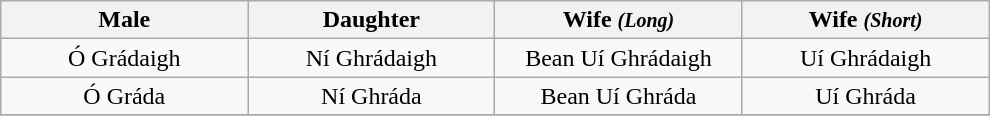<table class="wikitable" style="text-align:right">
<tr>
<th width=20%>Male</th>
<th width=20%>Daughter</th>
<th width=20%>Wife <em><small>(Long)</small></em></th>
<th width=20%>Wife <em><small>(Short)</small></em></th>
</tr>
<tr>
<td align="center">Ó Grádaigh</td>
<td align="center">Ní Ghrádaigh</td>
<td align="center">Bean Uí Ghrádaigh</td>
<td align="center">Uí Ghrádaigh</td>
</tr>
<tr>
<td align="center">Ó Gráda</td>
<td align="center">Ní Ghráda</td>
<td align="center">Bean Uí Ghráda</td>
<td align="center">Uí Ghráda</td>
</tr>
<tr>
</tr>
</table>
